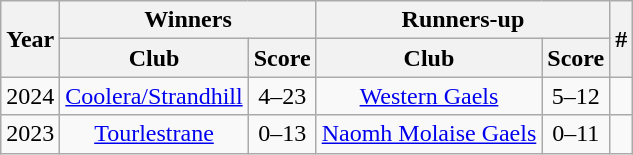<table class="wikitable sortable" style="text-align:center;">
<tr>
<th rowspan="2">Year</th>
<th colspan="2">Winners</th>
<th colspan="2">Runners-up</th>
<th rowspan="2">#</th>
</tr>
<tr>
<th>Club</th>
<th>Score</th>
<th>Club</th>
<th>Score</th>
</tr>
<tr>
<td>2024</td>
<td><a href='#'>Coolera/Strandhill</a></td>
<td>4–23</td>
<td><a href='#'>Western Gaels</a></td>
<td>5–12</td>
<td></td>
</tr>
<tr>
<td>2023</td>
<td><a href='#'>Tourlestrane</a></td>
<td>0–13</td>
<td><a href='#'>Naomh Molaise Gaels</a></td>
<td>0–11</td>
<td></td>
</tr>
</table>
